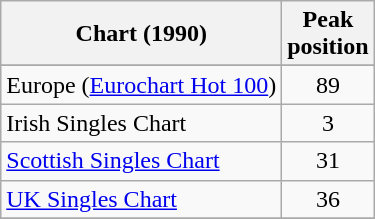<table class="wikitable sortable">
<tr>
<th align="left">Chart (1990)</th>
<th align="center">Peak<br>position</th>
</tr>
<tr>
</tr>
<tr>
<td>Europe (<a href='#'>Eurochart Hot 100</a>)</td>
<td align="center">89</td>
</tr>
<tr>
<td align="left">Irish Singles Chart</td>
<td align="center">3</td>
</tr>
<tr>
<td align="left"><a href='#'>Scottish Singles Chart</a></td>
<td align="center">31</td>
</tr>
<tr>
<td align="left"><a href='#'>UK Singles Chart</a></td>
<td align="center">36</td>
</tr>
<tr>
</tr>
</table>
